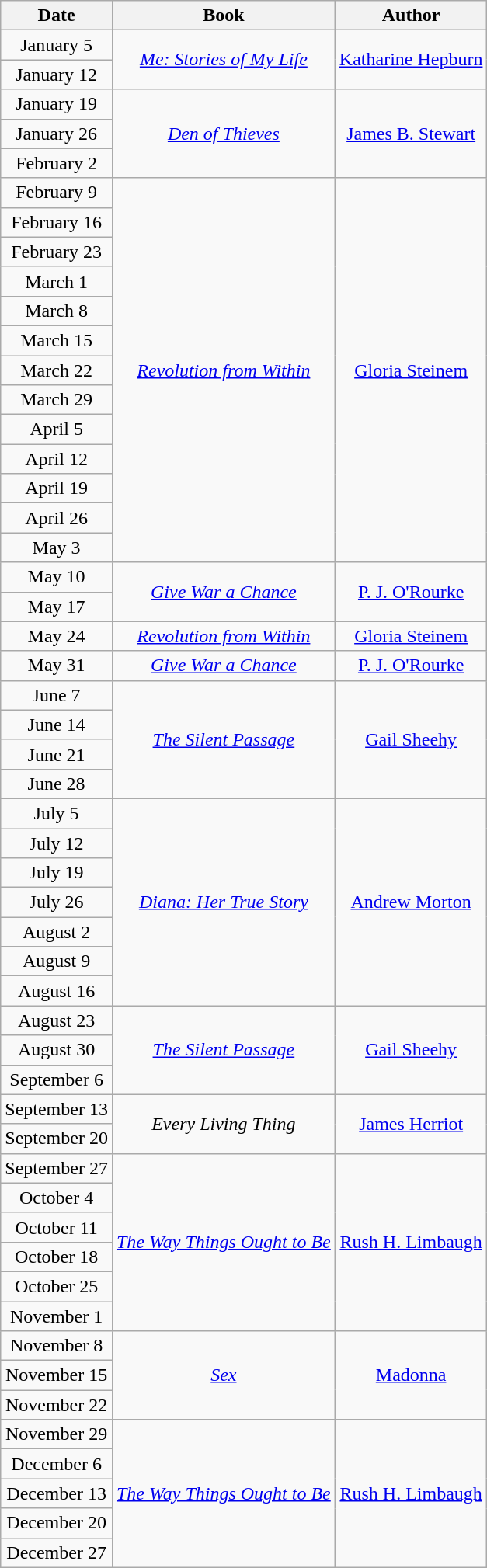<table class="wikitable" style="text-align: center">
<tr>
<th>Date</th>
<th>Book</th>
<th>Author</th>
</tr>
<tr>
<td>January 5</td>
<td rowspan=2><em><a href='#'>Me: Stories of My Life</a></em></td>
<td rowspan=2><a href='#'>Katharine Hepburn</a></td>
</tr>
<tr>
<td>January 12</td>
</tr>
<tr>
<td>January 19</td>
<td rowspan=3><em><a href='#'>Den of Thieves</a></em></td>
<td rowspan=3><a href='#'>James B. Stewart</a></td>
</tr>
<tr>
<td>January 26</td>
</tr>
<tr>
<td>February 2</td>
</tr>
<tr>
<td>February 9</td>
<td rowspan=13><em><a href='#'>Revolution from Within</a></em></td>
<td rowspan=13><a href='#'>Gloria Steinem</a></td>
</tr>
<tr>
<td>February 16</td>
</tr>
<tr>
<td>February 23</td>
</tr>
<tr>
<td>March 1</td>
</tr>
<tr>
<td>March 8</td>
</tr>
<tr>
<td>March 15</td>
</tr>
<tr>
<td>March 22</td>
</tr>
<tr>
<td>March 29</td>
</tr>
<tr>
<td>April 5</td>
</tr>
<tr>
<td>April 12</td>
</tr>
<tr>
<td>April 19</td>
</tr>
<tr>
<td>April 26</td>
</tr>
<tr>
<td>May 3</td>
</tr>
<tr>
<td>May 10</td>
<td rowspan=2><em><a href='#'>Give War a Chance</a></em></td>
<td rowspan=2><a href='#'>P. J. O'Rourke</a></td>
</tr>
<tr>
<td>May 17</td>
</tr>
<tr>
<td>May 24</td>
<td><em><a href='#'>Revolution from Within</a></em></td>
<td><a href='#'>Gloria Steinem</a></td>
</tr>
<tr>
<td>May 31</td>
<td><em><a href='#'>Give War a Chance</a></em></td>
<td><a href='#'>P. J. O'Rourke</a></td>
</tr>
<tr>
<td>June 7</td>
<td rowspan=4><em><a href='#'>The Silent Passage</a></em></td>
<td rowspan=4><a href='#'>Gail Sheehy</a></td>
</tr>
<tr>
<td>June 14</td>
</tr>
<tr>
<td>June 21</td>
</tr>
<tr>
<td>June 28</td>
</tr>
<tr>
<td>July 5</td>
<td rowspan=7><em><a href='#'>Diana: Her True Story</a></em></td>
<td rowspan=7><a href='#'>Andrew Morton</a></td>
</tr>
<tr>
<td>July 12</td>
</tr>
<tr>
<td>July 19</td>
</tr>
<tr>
<td>July 26</td>
</tr>
<tr>
<td>August 2</td>
</tr>
<tr>
<td>August 9</td>
</tr>
<tr>
<td>August 16</td>
</tr>
<tr>
<td>August 23</td>
<td rowspan=3><em><a href='#'>The Silent Passage</a></em></td>
<td rowspan=3><a href='#'>Gail Sheehy</a></td>
</tr>
<tr>
<td>August 30</td>
</tr>
<tr>
<td>September 6</td>
</tr>
<tr>
<td>September 13</td>
<td rowspan=2><em>Every Living Thing</em></td>
<td rowspan=2><a href='#'>James Herriot</a></td>
</tr>
<tr>
<td>September 20</td>
</tr>
<tr>
<td>September 27</td>
<td rowspan=6><em><a href='#'>The Way Things Ought to Be</a></em></td>
<td rowspan=6><a href='#'>Rush H. Limbaugh</a></td>
</tr>
<tr>
<td>October 4</td>
</tr>
<tr>
<td>October 11</td>
</tr>
<tr>
<td>October 18</td>
</tr>
<tr>
<td>October 25</td>
</tr>
<tr>
<td>November 1</td>
</tr>
<tr>
<td>November 8</td>
<td rowspan=3><em><a href='#'>Sex</a></em></td>
<td rowspan=3><a href='#'>Madonna</a></td>
</tr>
<tr>
<td>November 15</td>
</tr>
<tr>
<td>November 22</td>
</tr>
<tr>
<td>November 29</td>
<td rowspan=5><em><a href='#'>The Way Things Ought to Be</a></em></td>
<td rowspan=5><a href='#'>Rush H. Limbaugh</a></td>
</tr>
<tr>
<td>December 6</td>
</tr>
<tr>
<td>December 13</td>
</tr>
<tr>
<td>December 20</td>
</tr>
<tr>
<td>December 27</td>
</tr>
</table>
